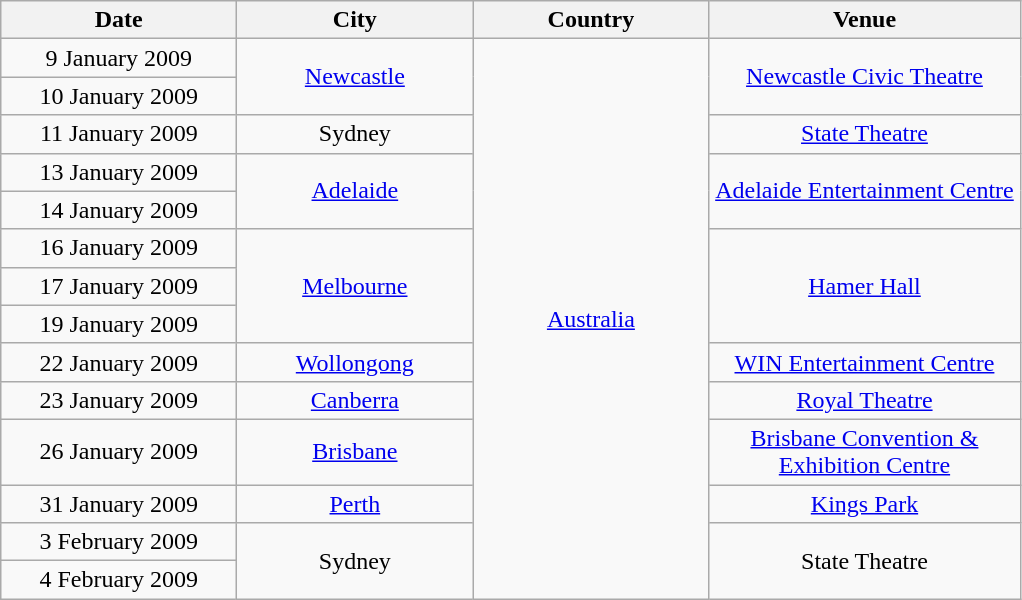<table class="wikitable" style="text-align:center;">
<tr>
<th width=150>Date</th>
<th width=150>City</th>
<th width=150>Country</th>
<th width=200>Venue</th>
</tr>
<tr>
<td>9 January 2009</td>
<td rowspan="2"><a href='#'>Newcastle</a></td>
<td rowspan="14"><a href='#'>Australia</a></td>
<td rowspan="2"><a href='#'>Newcastle Civic Theatre</a></td>
</tr>
<tr>
<td>10 January 2009</td>
</tr>
<tr>
<td>11 January 2009</td>
<td>Sydney</td>
<td><a href='#'>State Theatre</a></td>
</tr>
<tr>
<td>13 January 2009</td>
<td rowspan="2"><a href='#'>Adelaide</a></td>
<td rowspan="2"><a href='#'>Adelaide Entertainment Centre</a></td>
</tr>
<tr>
<td>14 January 2009</td>
</tr>
<tr>
<td>16 January 2009</td>
<td rowspan="3"><a href='#'>Melbourne</a></td>
<td rowspan="3"><a href='#'>Hamer Hall</a></td>
</tr>
<tr>
<td>17 January 2009</td>
</tr>
<tr>
<td>19 January 2009</td>
</tr>
<tr>
<td>22 January 2009</td>
<td><a href='#'>Wollongong</a></td>
<td><a href='#'>WIN Entertainment Centre</a></td>
</tr>
<tr>
<td>23 January 2009</td>
<td><a href='#'>Canberra</a></td>
<td><a href='#'>Royal Theatre</a></td>
</tr>
<tr>
<td>26 January 2009</td>
<td><a href='#'>Brisbane</a></td>
<td><a href='#'>Brisbane Convention & Exhibition Centre</a></td>
</tr>
<tr>
<td>31 January 2009</td>
<td><a href='#'>Perth</a></td>
<td><a href='#'>Kings Park</a></td>
</tr>
<tr>
<td>3 February 2009</td>
<td rowspan="2">Sydney</td>
<td rowspan="2">State Theatre</td>
</tr>
<tr>
<td>4 February 2009</td>
</tr>
</table>
